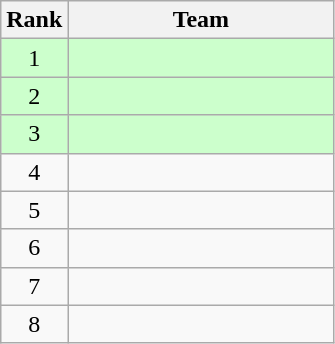<table class="wikitable">
<tr>
<th>Rank</th>
<th width=170>Team</th>
</tr>
<tr bgcolor=ccffcc>
<td align=center>1</td>
<td></td>
</tr>
<tr bgcolor=ccffcc>
<td align=center>2</td>
<td></td>
</tr>
<tr bgcolor=ccffcc>
<td align=center>3</td>
<td></td>
</tr>
<tr>
<td align=center>4</td>
<td></td>
</tr>
<tr>
<td align=center>5</td>
<td></td>
</tr>
<tr>
<td align=center>6</td>
<td></td>
</tr>
<tr>
<td align=center>7</td>
<td></td>
</tr>
<tr>
<td align=center>8</td>
<td></td>
</tr>
</table>
